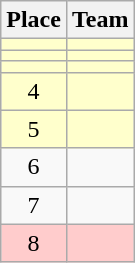<table class="wikitable">
<tr>
<th>Place</th>
<th>Team</th>
</tr>
<tr bgcolor=#ffffcc>
<td align=center></td>
<td></td>
</tr>
<tr bgcolor=#ffffcc>
<td align=center></td>
<td></td>
</tr>
<tr bgcolor=#ffffcc>
<td align=center></td>
<td></td>
</tr>
<tr bgcolor=#ffffcc>
<td align=center>4</td>
<td></td>
</tr>
<tr bgcolor=#ffffcc>
<td align=center>5</td>
<td></td>
</tr>
<tr>
<td align=center>6</td>
<td></td>
</tr>
<tr>
<td align=center>7</td>
<td></td>
</tr>
<tr bgcolor=#ffcccc>
<td align=center>8</td>
<td></td>
</tr>
</table>
